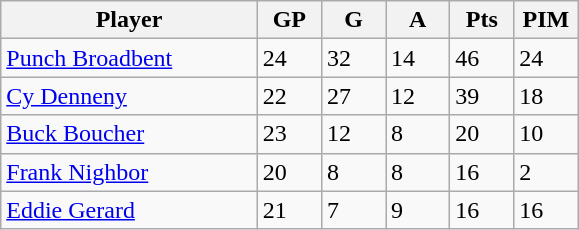<table class="wikitable">
<tr>
<th bgcolor="#DDDDFF" width="40%">Player</th>
<th bgcolor="#DDDDFF" width="10%">GP</th>
<th bgcolor="#DDDDFF" width="10%">G</th>
<th bgcolor="#DDDDFF" width="10%">A</th>
<th bgcolor="#DDDDFF" width="10%">Pts</th>
<th bgcolor="#DDDDFF" width="10%">PIM</th>
</tr>
<tr>
<td><a href='#'>Punch Broadbent</a></td>
<td>24</td>
<td>32</td>
<td>14</td>
<td>46</td>
<td>24</td>
</tr>
<tr>
<td><a href='#'>Cy Denneny</a></td>
<td>22</td>
<td>27</td>
<td>12</td>
<td>39</td>
<td>18</td>
</tr>
<tr>
<td><a href='#'>Buck Boucher</a></td>
<td>23</td>
<td>12</td>
<td>8</td>
<td>20</td>
<td>10</td>
</tr>
<tr>
<td><a href='#'>Frank Nighbor</a></td>
<td>20</td>
<td>8</td>
<td>8</td>
<td>16</td>
<td>2</td>
</tr>
<tr>
<td><a href='#'>Eddie Gerard</a></td>
<td>21</td>
<td>7</td>
<td>9</td>
<td>16</td>
<td>16</td>
</tr>
</table>
